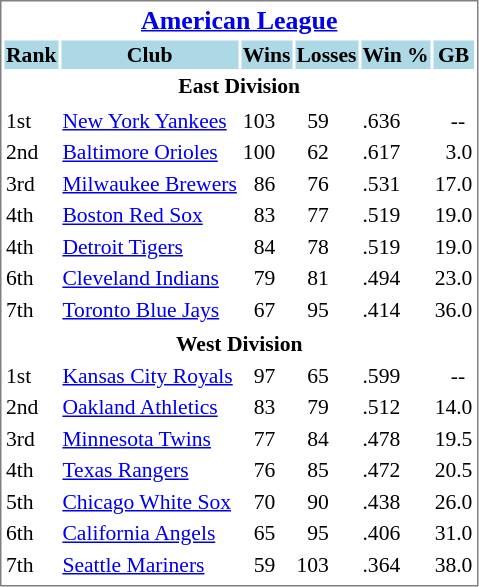<table cellpadding="1" style="width:auto;font-size: 90%; border: 1px solid gray;">
<tr align="center" style="font-size: larger;">
<th colspan=6><a href='#'>American League</a></th>
</tr>
<tr style="background:lightblue;">
<th>Rank</th>
<th>Club</th>
<th>Wins</th>
<th>Losses</th>
<th>Win %</th>
<th>GB</th>
</tr>
<tr align="center" style="vertical-align: middle;" style="background:lightblue;">
<th colspan=6>East Division</th>
</tr>
<tr>
</tr>
<tr>
<td>1st</td>
<td><a href='#'>New York Yankees</a></td>
<td>103</td>
<td>  59</td>
<td>.636</td>
<td>   --</td>
</tr>
<tr>
<td>2nd</td>
<td><a href='#'>Baltimore Orioles</a></td>
<td>100</td>
<td>  62</td>
<td>.617</td>
<td>  3.0</td>
</tr>
<tr>
<td>3rd</td>
<td><a href='#'>Milwaukee Brewers</a></td>
<td>  86</td>
<td>  76</td>
<td>.531</td>
<td>17.0</td>
</tr>
<tr>
<td>4th</td>
<td><a href='#'>Boston Red Sox</a></td>
<td>  83</td>
<td>  77</td>
<td>.519</td>
<td>19.0</td>
</tr>
<tr>
<td>4th</td>
<td><a href='#'>Detroit Tigers</a></td>
<td>  84</td>
<td>  78</td>
<td>.519</td>
<td>19.0</td>
</tr>
<tr>
<td>6th</td>
<td><a href='#'>Cleveland Indians</a></td>
<td>  79</td>
<td>  81</td>
<td>.494</td>
<td>23.0</td>
</tr>
<tr>
<td>7th</td>
<td><a href='#'>Toronto Blue Jays</a></td>
<td>  67</td>
<td>  95</td>
<td>.414</td>
<td>36.0</td>
</tr>
<tr>
</tr>
<tr align="center" style="vertical-align: middle;" style="background:lightblue;">
<th colspan=6>West Division</th>
</tr>
<tr>
<td>1st</td>
<td><a href='#'>Kansas City Royals</a></td>
<td>  97</td>
<td>  65</td>
<td>.599</td>
<td>   --</td>
</tr>
<tr>
<td>2nd</td>
<td><a href='#'>Oakland Athletics</a></td>
<td>  83</td>
<td>  79</td>
<td>.512</td>
<td>14.0</td>
</tr>
<tr>
<td>3rd</td>
<td><a href='#'>Minnesota Twins</a></td>
<td>  77</td>
<td>  84</td>
<td>.478</td>
<td>19.5</td>
</tr>
<tr>
<td>4th</td>
<td><a href='#'>Texas Rangers</a></td>
<td>  76</td>
<td>  85</td>
<td>.472</td>
<td>20.5</td>
</tr>
<tr>
<td>5th</td>
<td><a href='#'>Chicago White Sox</a></td>
<td>  70</td>
<td>  90</td>
<td>.438</td>
<td>26.0</td>
</tr>
<tr>
<td>6th</td>
<td><a href='#'>California Angels</a></td>
<td>  65</td>
<td>  95</td>
<td>.406</td>
<td>31.0</td>
</tr>
<tr>
<td>7th</td>
<td><a href='#'>Seattle Mariners</a></td>
<td>  59</td>
<td>103</td>
<td>.364</td>
<td>38.0</td>
</tr>
<tr>
</tr>
</table>
